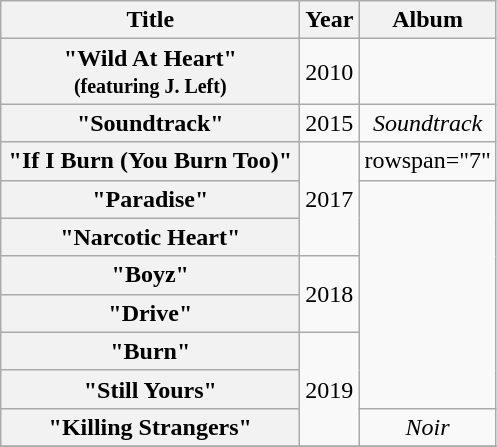<table class="wikitable plainrowheaders" style="text-align: center;">
<tr>
<th scope="col" style="width: 12em;">Title</th>
<th scope="col">Year</th>
<th scope="col">Album</th>
</tr>
<tr>
<th scope="row">"Wild At Heart"<br><small>(featuring J. Left)</small></th>
<td>2010</td>
<td></td>
</tr>
<tr>
<th scope="row">"Soundtrack"</th>
<td>2015</td>
<td><em>Soundtrack</em></td>
</tr>
<tr>
<th scope="row">"If I Burn (You Burn Too)"</th>
<td rowspan="3">2017</td>
<td>rowspan="7" </td>
</tr>
<tr>
<th scope="row">"Paradise"</th>
</tr>
<tr>
<th scope="row">"Narcotic Heart"</th>
</tr>
<tr>
<th scope="row">"Boyz"</th>
<td rowspan="2">2018</td>
</tr>
<tr>
<th scope="row">"Drive"</th>
</tr>
<tr>
<th scope="row">"Burn"</th>
<td rowspan="3">2019</td>
</tr>
<tr>
<th scope="row">"Still Yours"</th>
</tr>
<tr>
<th scope="row">"Killing Strangers"</th>
<td><em>Noir</em></td>
</tr>
<tr>
</tr>
</table>
